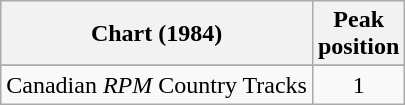<table class="wikitable sortable">
<tr>
<th align="left">Chart (1984)</th>
<th align="center">Peak<br>position</th>
</tr>
<tr>
</tr>
<tr>
<td align="left">Canadian <em>RPM</em> Country Tracks</td>
<td align="center">1</td>
</tr>
</table>
